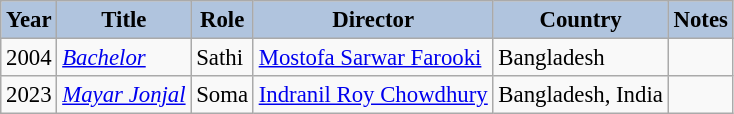<table class="wikitable" style="font-size: 95%;">
<tr>
<th style="background:#B0C4DE;">Year</th>
<th style="background:#B0C4DE;">Title</th>
<th style="background:#B0C4DE;">Role</th>
<th style="background:#B0C4DE;">Director</th>
<th style="background:#B0C4DE;">Country</th>
<th style="background:#B0C4DE;">Notes</th>
</tr>
<tr>
<td>2004</td>
<td><em><a href='#'>Bachelor</a></em></td>
<td>Sathi</td>
<td><a href='#'>Mostofa Sarwar Farooki</a></td>
<td>Bangladesh</td>
<td></td>
</tr>
<tr>
<td>2023</td>
<td><em><a href='#'>Mayar Jonjal</a></em></td>
<td>Soma</td>
<td><a href='#'>Indranil Roy Chowdhury</a></td>
<td>Bangladesh, India</td>
<td></td>
</tr>
</table>
